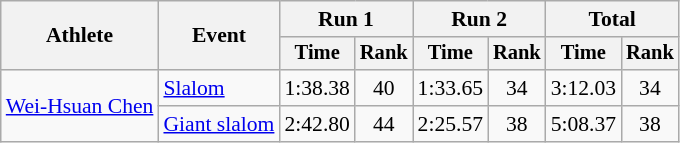<table class="wikitable" style="font-size:90%">
<tr>
<th rowspan=2>Athlete</th>
<th rowspan=2>Event</th>
<th colspan=2>Run 1</th>
<th colspan=2>Run 2</th>
<th colspan=2>Total</th>
</tr>
<tr style="font-size:95%">
<th>Time</th>
<th>Rank</th>
<th>Time</th>
<th>Rank</th>
<th>Time</th>
<th>Rank</th>
</tr>
<tr align=center>
<td align="left" rowspan="2"><a href='#'>Wei-Hsuan Chen</a></td>
<td align="left"><a href='#'>Slalom</a></td>
<td>1:38.38</td>
<td>40</td>
<td>1:33.65</td>
<td>34</td>
<td>3:12.03</td>
<td>34</td>
</tr>
<tr align=center>
<td align="left"><a href='#'>Giant slalom</a></td>
<td>2:42.80</td>
<td>44</td>
<td>2:25.57</td>
<td>38</td>
<td>5:08.37</td>
<td>38</td>
</tr>
</table>
